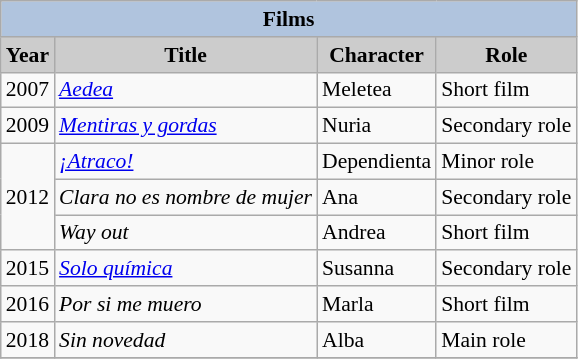<table class="wikitable" style="font-size: 90%;">
<tr>
<th colspan="4" style="background:#B0C4DE;">Films</th>
</tr>
<tr>
<th style="background: #CCCCCC;">Year</th>
<th style="background: #CCCCCC;">Title</th>
<th style="background: #CCCCCC;">Character</th>
<th style="background: #CCCCCC;">Role</th>
</tr>
<tr>
<td>2007</td>
<td><em><a href='#'>Aedea</a></em></td>
<td>Meletea</td>
<td>Short film</td>
</tr>
<tr>
<td>2009</td>
<td><em><a href='#'>Mentiras y gordas</a></em></td>
<td>Nuria</td>
<td>Secondary role</td>
</tr>
<tr>
<td rowspan="3">2012</td>
<td><em><a href='#'>¡Atraco!</a></em></td>
<td>Dependienta</td>
<td>Minor role</td>
</tr>
<tr>
<td><em>Clara no es nombre de mujer</em></td>
<td>Ana</td>
<td>Secondary role</td>
</tr>
<tr>
<td><em>Way out</em></td>
<td>Andrea</td>
<td>Short film</td>
</tr>
<tr>
<td>2015</td>
<td><em><a href='#'>Solo química</a></em></td>
<td>Susanna</td>
<td>Secondary role</td>
</tr>
<tr>
<td>2016</td>
<td><em>Por si me muero</em></td>
<td>Marla</td>
<td>Short film</td>
</tr>
<tr>
<td>2018</td>
<td><em>Sin novedad</em></td>
<td>Alba</td>
<td>Main role</td>
</tr>
<tr>
</tr>
</table>
